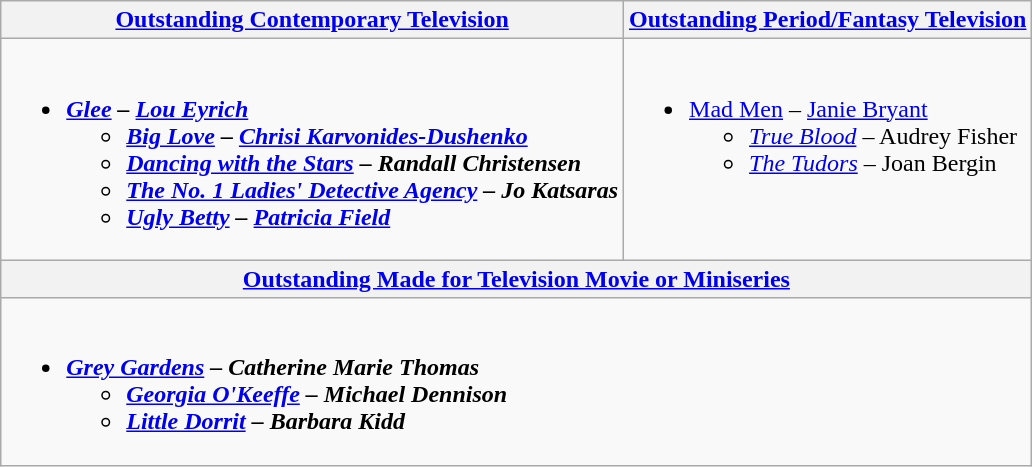<table class=wikitable style="width=100%">
<tr>
<th style="width=50%"><a href='#'>Outstanding Contemporary Television</a></th>
<th style="width=50%"><a href='#'>Outstanding Period/Fantasy Television</a></th>
</tr>
<tr>
<td valign="top"><br><ul><li><strong><em><a href='#'>Glee</a><em> – <a href='#'>Lou Eyrich</a><strong><ul><li></em><a href='#'>Big Love</a><em> – <a href='#'>Chrisi Karvonides-Dushenko</a></li><li></em><a href='#'>Dancing with the Stars</a><em> – Randall Christensen</li><li></em><a href='#'>The No. 1 Ladies' Detective Agency</a><em> – Jo Katsaras</li><li></em><a href='#'>Ugly Betty</a><em> – <a href='#'>Patricia Field</a></li></ul></li></ul></td>
<td valign="top"><br><ul><li></em></strong><a href='#'>Mad Men</a></em> – <a href='#'>Janie Bryant</a></strong><ul><li><em><a href='#'>True Blood</a></em> – Audrey Fisher</li><li><em><a href='#'>The Tudors</a></em> – Joan Bergin</li></ul></li></ul></td>
</tr>
<tr>
<th style="width=50%" colspan="2"><a href='#'>Outstanding Made for Television Movie or Miniseries</a></th>
</tr>
<tr>
<td valign="top" colspan="2"><br><ul><li><strong><em><a href='#'>Grey Gardens</a><em> – Catherine Marie Thomas<strong><ul><li></em><a href='#'>Georgia O'Keeffe</a><em> – Michael Dennison</li><li></em><a href='#'>Little Dorrit</a><em> – Barbara Kidd</li></ul></li></ul></td>
</tr>
</table>
